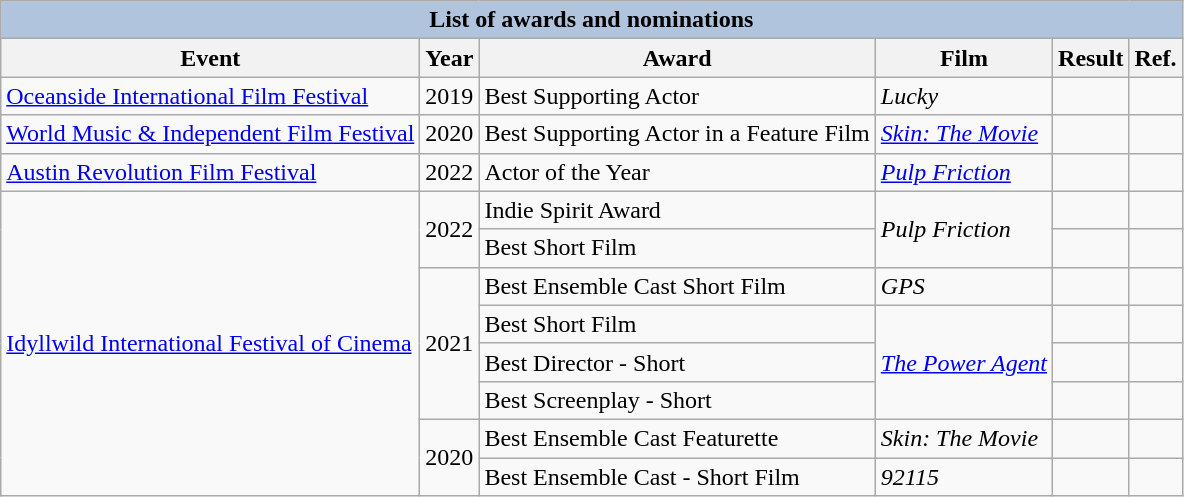<table class="wikitable">
<tr>
<th colspan="6" style="background:#B0C4DE;">List of awards and nominations</th>
</tr>
<tr>
<th>Event</th>
<th>Year</th>
<th>Award</th>
<th>Film</th>
<th>Result</th>
<th>Ref.</th>
</tr>
<tr>
<td><a href='#'>Oceanside International Film Festival</a></td>
<td>2019</td>
<td>Best Supporting Actor</td>
<td><em>Lucky</em></td>
<td></td>
<td></td>
</tr>
<tr>
<td><a href='#'>World Music & Independent Film Festival</a></td>
<td>2020</td>
<td>Best Supporting Actor in a Feature Film</td>
<td><em><a href='#'>Skin: The Movie</a></em></td>
<td></td>
<td></td>
</tr>
<tr>
<td><a href='#'>Austin Revolution Film Festival</a></td>
<td>2022</td>
<td>Actor of the Year</td>
<td><em><a href='#'>Pulp Friction</a></em></td>
<td></td>
<td></td>
</tr>
<tr>
<td rowspan="8"><a href='#'>Idyllwild International Festival of Cinema</a></td>
<td rowspan="2">2022</td>
<td>Indie Spirit Award</td>
<td rowspan="2"><em>Pulp Friction</em></td>
<td></td>
<td></td>
</tr>
<tr>
<td>Best Short Film</td>
<td></td>
<td></td>
</tr>
<tr>
<td rowspan="4">2021</td>
<td>Best Ensemble Cast Short Film</td>
<td><em>GPS</em></td>
<td></td>
<td></td>
</tr>
<tr>
<td>Best Short Film</td>
<td rowspan="3"><em><a href='#'>The Power Agent</a></em></td>
<td></td>
<td></td>
</tr>
<tr>
<td>Best Director - Short</td>
<td></td>
<td></td>
</tr>
<tr>
<td>Best Screenplay - Short</td>
<td></td>
<td></td>
</tr>
<tr>
<td rowspan="2">2020</td>
<td>Best Ensemble Cast Featurette</td>
<td><em>Skin: The Movie</em></td>
<td></td>
<td></td>
</tr>
<tr>
<td>Best Ensemble Cast - Short Film</td>
<td><em>92115</em></td>
<td></td>
<td></td>
</tr>
</table>
